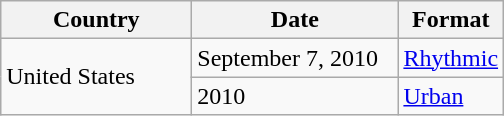<table class="wikitable">
<tr>
<th style="width:120px;">Country</th>
<th style="width:130px;">Date</th>
<th>Format</th>
</tr>
<tr>
<td rowspan="2">United States</td>
<td>September 7, 2010</td>
<td><a href='#'>Rhythmic</a></td>
</tr>
<tr>
<td>2010</td>
<td><a href='#'>Urban</a></td>
</tr>
</table>
